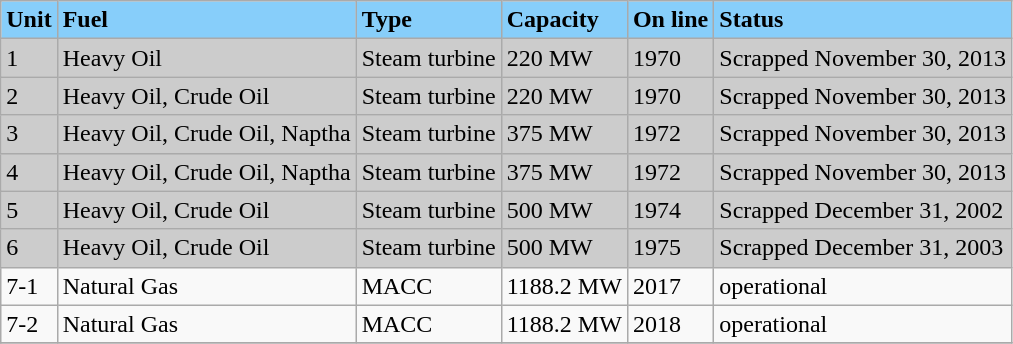<table class="wikitable">
<tr>
<td style="background-color:lightskyblue;"><strong>Unit</strong></td>
<td style="background-color:lightskyblue;"><strong>Fuel</strong></td>
<td style="background-color:lightskyblue;"><strong>Type</strong></td>
<td style="background-color:lightskyblue;"><strong>Capacity</strong></td>
<td style="background-color:lightskyblue;"><strong>On line</strong></td>
<td style="background-color:lightskyblue;"><strong>Status</strong></td>
</tr>
<tr>
<td style="background-color:#CCC;">1</td>
<td style="background-color:#CCC;">Heavy Oil</td>
<td style="background-color:#CCC;">Steam turbine</td>
<td style="background-color:#CCC;">220 MW</td>
<td style="background-color:#CCC;">1970</td>
<td style="background-color:#CCC;">Scrapped November 30, 2013</td>
</tr>
<tr>
<td style="background-color:#CCC;">2</td>
<td style="background-color:#CCC;">Heavy Oil, Crude Oil</td>
<td style="background-color:#CCC;">Steam turbine</td>
<td style="background-color:#CCC;">220 MW</td>
<td style="background-color:#CCC;">1970</td>
<td style="background-color:#CCC;">Scrapped November 30, 2013</td>
</tr>
<tr>
<td style="background-color:#CCC;">3</td>
<td style="background-color:#CCC;">Heavy Oil, Crude Oil, Naptha</td>
<td style="background-color:#CCC;">Steam turbine</td>
<td style="background-color:#CCC;">375 MW</td>
<td style="background-color:#CCC;">1972</td>
<td style="background-color:#CCC;">Scrapped November 30, 2013</td>
</tr>
<tr>
<td style="background-color:#CCC;">4</td>
<td style="background-color:#CCC;">Heavy Oil, Crude Oil, Naptha</td>
<td style="background-color:#CCC;">Steam turbine</td>
<td style="background-color:#CCC;">375 MW</td>
<td style="background-color:#CCC;">1972</td>
<td style="background-color:#CCC;">Scrapped November 30, 2013</td>
</tr>
<tr>
<td style="background-color:#CCC;">5</td>
<td style="background-color:#CCC;">Heavy Oil, Crude Oil</td>
<td style="background-color:#CCC;">Steam turbine</td>
<td style="background-color:#CCC;">500 MW</td>
<td style="background-color:#CCC;">1974</td>
<td style="background-color:#CCC;">Scrapped December 31, 2002</td>
</tr>
<tr>
<td style="background-color:#CCC;">6</td>
<td style="background-color:#CCC;">Heavy Oil, Crude Oil</td>
<td style="background-color:#CCC;">Steam turbine</td>
<td style="background-color:#CCC;">500 MW</td>
<td style="background-color:#CCC;">1975</td>
<td style="background-color:#CCC;">Scrapped December 31, 2003</td>
</tr>
<tr>
<td>7-1</td>
<td>Natural Gas</td>
<td>MACC</td>
<td>1188.2 MW</td>
<td>2017</td>
<td>operational</td>
</tr>
<tr>
<td>7-2</td>
<td>Natural Gas</td>
<td>MACC</td>
<td>1188.2 MW</td>
<td>2018</td>
<td>operational</td>
</tr>
<tr>
</tr>
</table>
